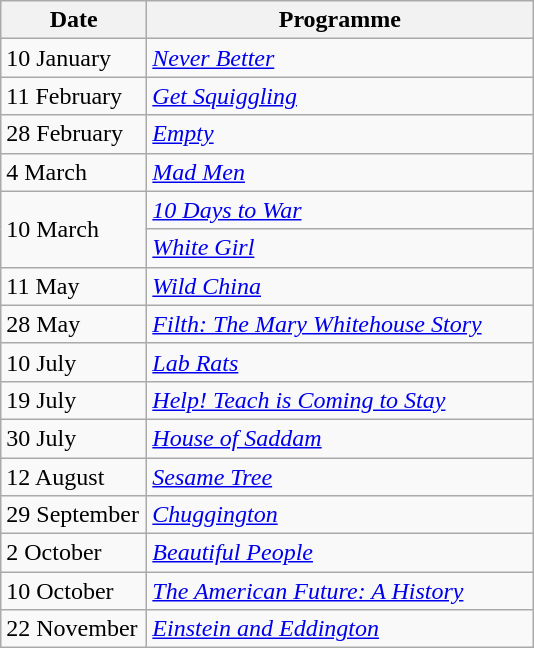<table class="wikitable">
<tr>
<th width=90>Date</th>
<th width=250>Programme</th>
</tr>
<tr>
<td>10 January</td>
<td><em><a href='#'>Never Better</a></em></td>
</tr>
<tr>
<td>11 February</td>
<td><em><a href='#'>Get Squiggling</a></em></td>
</tr>
<tr>
<td>28 February</td>
<td><em><a href='#'>Empty</a></em></td>
</tr>
<tr>
<td>4 March</td>
<td><em><a href='#'>Mad Men</a></em></td>
</tr>
<tr>
<td rowspan="2">10 March</td>
<td><em><a href='#'>10 Days to War</a></em></td>
</tr>
<tr>
<td><em><a href='#'>White Girl</a></em></td>
</tr>
<tr>
<td>11 May</td>
<td><em><a href='#'>Wild China</a></em></td>
</tr>
<tr>
<td>28 May</td>
<td><em><a href='#'>Filth: The Mary Whitehouse Story</a></em></td>
</tr>
<tr>
<td>10 July</td>
<td><em><a href='#'>Lab Rats</a></em></td>
</tr>
<tr>
<td>19 July</td>
<td><em><a href='#'>Help! Teach is Coming to Stay</a></em></td>
</tr>
<tr>
<td>30 July</td>
<td><em><a href='#'>House of Saddam</a></em></td>
</tr>
<tr>
<td>12 August</td>
<td><em><a href='#'>Sesame Tree</a></em></td>
</tr>
<tr>
<td>29 September</td>
<td><em><a href='#'>Chuggington</a></em></td>
</tr>
<tr>
<td>2 October</td>
<td><em><a href='#'>Beautiful People</a></em></td>
</tr>
<tr>
<td>10 October</td>
<td><em><a href='#'>The American Future: A History</a></em></td>
</tr>
<tr>
<td>22 November</td>
<td><em><a href='#'>Einstein and Eddington</a></em></td>
</tr>
</table>
